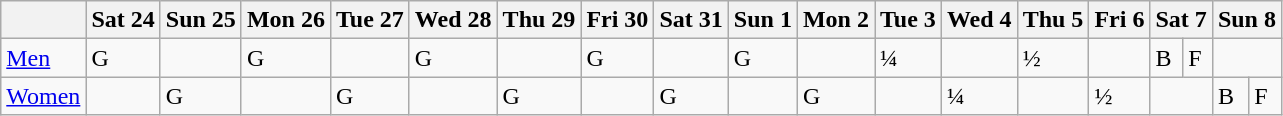<table class="wikitable olympic-schedule handball">
<tr>
<th></th>
<th>Sat 24</th>
<th>Sun 25</th>
<th>Mon 26</th>
<th>Tue 27</th>
<th>Wed 28</th>
<th>Thu 29</th>
<th>Fri 30</th>
<th>Sat 31</th>
<th>Sun 1</th>
<th>Mon 2</th>
<th>Tue 3</th>
<th>Wed 4</th>
<th>Thu 5</th>
<th>Fri 6</th>
<th colspan="2">Sat 7</th>
<th colspan="2">Sun 8</th>
</tr>
<tr>
<td class="event"><a href='#'>Men</a></td>
<td class="team-group">G</td>
<td></td>
<td class="team-group">G</td>
<td></td>
<td class="team-group">G</td>
<td></td>
<td class="team-group">G</td>
<td></td>
<td class="team-group">G</td>
<td></td>
<td class="team-qf">¼</td>
<td></td>
<td class="team-sf">½</td>
<td></td>
<td class="team-bronze">B</td>
<td class="team-final">F</td>
<td colspan=2></td>
</tr>
<tr>
<td class="event"><a href='#'>Women</a></td>
<td></td>
<td class="team-group">G</td>
<td></td>
<td class="team-group">G</td>
<td></td>
<td class="team-group">G</td>
<td></td>
<td class="team-group">G</td>
<td></td>
<td class="team-group">G</td>
<td></td>
<td class="team-qf">¼</td>
<td></td>
<td class="team-sf">½</td>
<td colspan=2></td>
<td class="team-bronze">B</td>
<td class="team-final">F</td>
</tr>
</table>
